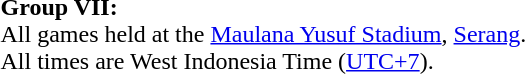<table>
<tr>
<td><strong>Group VII:</strong><br>All games held at the <a href='#'>Maulana Yusuf Stadium</a>, <a href='#'>Serang</a>.<br>All times are West Indonesia Time (<a href='#'>UTC+7</a>).
</td>
</tr>
</table>
